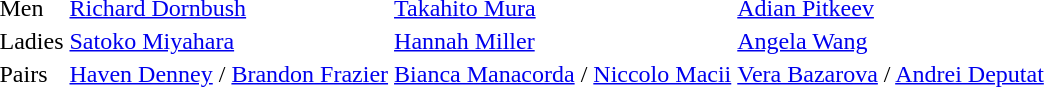<table>
<tr>
<td>Men</td>
<td> <a href='#'>Richard Dornbush</a></td>
<td> <a href='#'>Takahito Mura</a></td>
<td> <a href='#'>Adian Pitkeev</a></td>
</tr>
<tr>
<td>Ladies</td>
<td> <a href='#'>Satoko Miyahara</a></td>
<td> <a href='#'>Hannah Miller</a></td>
<td> <a href='#'>Angela Wang</a></td>
</tr>
<tr>
<td>Pairs</td>
<td> <a href='#'>Haven Denney</a> / <a href='#'>Brandon Frazier</a></td>
<td> <a href='#'>Bianca Manacorda</a> / <a href='#'>Niccolo Macii</a></td>
<td> <a href='#'>Vera Bazarova</a> / <a href='#'>Andrei Deputat</a></td>
</tr>
</table>
